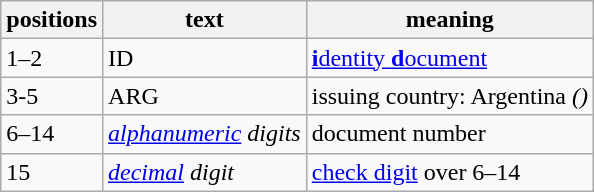<table class="wikitable">
<tr>
<th>positions</th>
<th>text</th>
<th>meaning</th>
</tr>
<tr>
<td>1–2</td>
<td>ID</td>
<td><a href='#'><strong>i</strong>dentity <strong>d</strong>ocument</a></td>
</tr>
<tr>
<td>3-5</td>
<td>ARG</td>
<td>issuing country: Argentina <em>()</em></td>
</tr>
<tr>
<td>6–14</td>
<td><em><a href='#'>alphanumeric</a> digits</em></td>
<td>document number</td>
</tr>
<tr>
<td>15</td>
<td><em><a href='#'>decimal</a> digit</em></td>
<td><a href='#'>check digit</a> over 6–14</td>
</tr>
</table>
